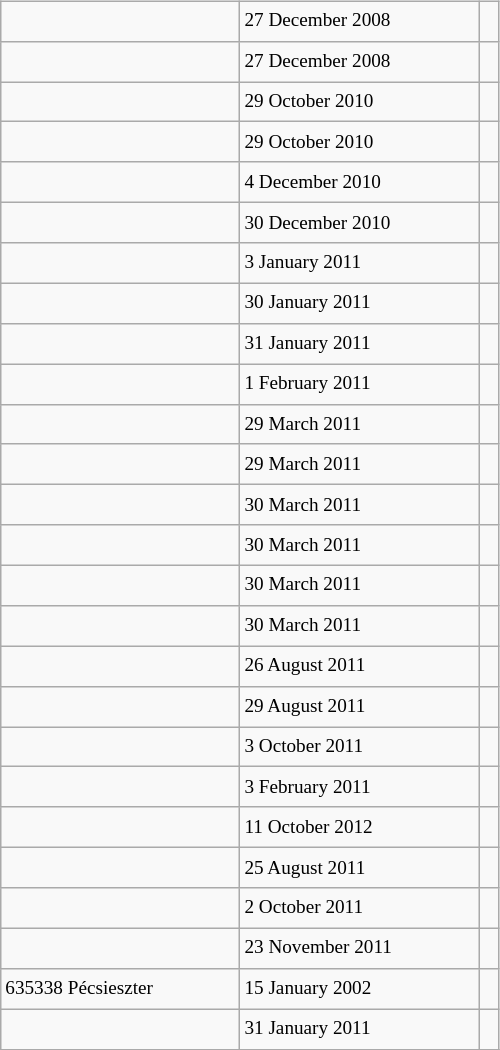<table class="wikitable" style="font-size: 80%; float: left; width: 26em; margin-right: 1em; height: 700px">
<tr>
<td></td>
<td>27 December 2008</td>
<td></td>
</tr>
<tr>
<td></td>
<td>27 December 2008</td>
<td></td>
</tr>
<tr>
<td></td>
<td>29 October 2010</td>
<td> </td>
</tr>
<tr>
<td></td>
<td>29 October 2010</td>
<td> </td>
</tr>
<tr>
<td></td>
<td>4 December 2010</td>
<td> </td>
</tr>
<tr>
<td></td>
<td>30 December 2010</td>
<td> </td>
</tr>
<tr>
<td></td>
<td>3 January 2011</td>
<td> </td>
</tr>
<tr>
<td></td>
<td>30 January 2011</td>
<td> </td>
</tr>
<tr>
<td></td>
<td>31 January 2011</td>
<td> </td>
</tr>
<tr>
<td></td>
<td>1 February 2011</td>
<td> </td>
</tr>
<tr>
<td></td>
<td>29 March 2011</td>
<td> </td>
</tr>
<tr>
<td></td>
<td>29 March 2011</td>
<td> </td>
</tr>
<tr>
<td></td>
<td>30 March 2011</td>
<td> </td>
</tr>
<tr>
<td></td>
<td>30 March 2011</td>
<td> </td>
</tr>
<tr>
<td></td>
<td>30 March 2011</td>
<td> </td>
</tr>
<tr>
<td></td>
<td>30 March 2011</td>
<td> </td>
</tr>
<tr>
<td></td>
<td>26 August 2011</td>
<td></td>
</tr>
<tr>
<td></td>
<td>29 August 2011</td>
<td></td>
</tr>
<tr>
<td></td>
<td>3 October 2011</td>
<td></td>
</tr>
<tr>
<td></td>
<td>3 February 2011</td>
<td> </td>
</tr>
<tr>
<td></td>
<td>11 October 2012</td>
<td></td>
</tr>
<tr>
<td></td>
<td>25 August 2011</td>
<td></td>
</tr>
<tr>
<td></td>
<td>2 October 2011</td>
<td> </td>
</tr>
<tr>
<td></td>
<td>23 November 2011</td>
<td> </td>
</tr>
<tr>
<td>635338 Pécsieszter</td>
<td>15 January 2002</td>
<td> </td>
</tr>
<tr>
<td></td>
<td>31 January 2011</td>
<td> </td>
</tr>
<tr>
</tr>
</table>
